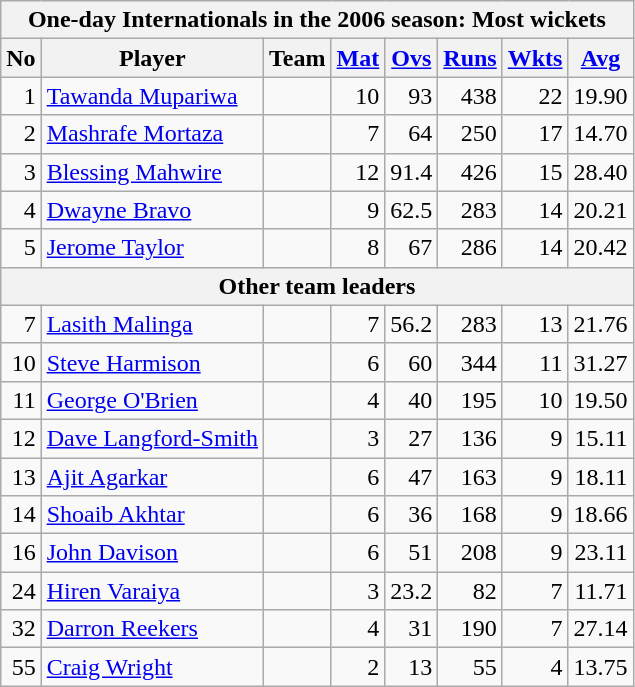<table class="wikitable">
<tr>
<th colspan="8">One-day Internationals in the 2006 season: Most wickets</th>
</tr>
<tr>
<th>No</th>
<th>Player</th>
<th>Team</th>
<th><a href='#'>Mat</a></th>
<th><a href='#'>Ovs</a></th>
<th><a href='#'>Runs</a></th>
<th><a href='#'>Wkts</a></th>
<th><a href='#'>Avg</a></th>
</tr>
<tr style="text-align:right;">
<td>1</td>
<td style="text-align:left;"><a href='#'>Tawanda Mupariwa</a></td>
<td style="text-align:left;"></td>
<td>10</td>
<td>93</td>
<td>438</td>
<td>22</td>
<td>19.90</td>
</tr>
<tr style="text-align:right;">
<td>2</td>
<td style="text-align:left;"><a href='#'>Mashrafe Mortaza</a></td>
<td style="text-align:left;"></td>
<td>7</td>
<td>64</td>
<td>250</td>
<td>17</td>
<td>14.70</td>
</tr>
<tr style="text-align:right;">
<td>3</td>
<td style="text-align:left;"><a href='#'>Blessing Mahwire</a></td>
<td style="text-align:left;"></td>
<td>12</td>
<td>91.4</td>
<td>426</td>
<td>15</td>
<td>28.40</td>
</tr>
<tr style="text-align:right;">
<td>4</td>
<td style="text-align:left;"><a href='#'>Dwayne Bravo</a></td>
<td style="text-align:left;"></td>
<td>9</td>
<td>62.5</td>
<td>283</td>
<td>14</td>
<td>20.21</td>
</tr>
<tr style="text-align:right;">
<td>5</td>
<td style="text-align:left;"><a href='#'>Jerome Taylor</a></td>
<td style="text-align:left;"></td>
<td>8</td>
<td>67</td>
<td>286</td>
<td>14</td>
<td>20.42</td>
</tr>
<tr>
<th colspan="8">Other team leaders</th>
</tr>
<tr style="text-align:right;">
<td>7</td>
<td style="text-align:left;"><a href='#'>Lasith Malinga</a></td>
<td style="text-align:left;"></td>
<td>7</td>
<td>56.2</td>
<td>283</td>
<td>13</td>
<td>21.76</td>
</tr>
<tr style="text-align:right;">
<td>10</td>
<td style="text-align:left;"><a href='#'>Steve Harmison</a></td>
<td style="text-align:left;"></td>
<td>6</td>
<td>60</td>
<td>344</td>
<td>11</td>
<td>31.27</td>
</tr>
<tr style="text-align:right;">
<td>11</td>
<td style="text-align:left;"><a href='#'>George O'Brien</a></td>
<td style="text-align:left;"></td>
<td>4</td>
<td>40</td>
<td>195</td>
<td>10</td>
<td>19.50</td>
</tr>
<tr style="text-align:right;">
<td>12</td>
<td style="text-align:left;"><a href='#'>Dave Langford-Smith</a></td>
<td style="text-align:left;"></td>
<td>3</td>
<td>27</td>
<td>136</td>
<td>9</td>
<td>15.11</td>
</tr>
<tr style="text-align:right;">
<td>13</td>
<td style="text-align:left;"><a href='#'>Ajit Agarkar</a></td>
<td style="text-align:left;"></td>
<td>6</td>
<td>47</td>
<td>163</td>
<td>9</td>
<td>18.11</td>
</tr>
<tr style="text-align:right;">
<td>14</td>
<td style="text-align:left;"><a href='#'>Shoaib Akhtar</a></td>
<td style="text-align:left;"></td>
<td>6</td>
<td>36</td>
<td>168</td>
<td>9</td>
<td>18.66</td>
</tr>
<tr style="text-align:right;">
<td>16</td>
<td style="text-align:left;"><a href='#'>John Davison</a></td>
<td style="text-align:left;"></td>
<td>6</td>
<td>51</td>
<td>208</td>
<td>9</td>
<td>23.11</td>
</tr>
<tr style="text-align:right;">
<td>24</td>
<td style="text-align:left;"><a href='#'>Hiren Varaiya</a></td>
<td style="text-align:left;"></td>
<td>3</td>
<td>23.2</td>
<td>82</td>
<td>7</td>
<td>11.71</td>
</tr>
<tr style="text-align:right;">
<td>32</td>
<td style="text-align:left;"><a href='#'>Darron Reekers</a></td>
<td style="text-align:left;"></td>
<td>4</td>
<td>31</td>
<td>190</td>
<td>7</td>
<td>27.14</td>
</tr>
<tr style="text-align:right;">
<td>55</td>
<td style="text-align:left;"><a href='#'>Craig Wright</a></td>
<td style="text-align:left;"></td>
<td>2</td>
<td>13</td>
<td>55</td>
<td>4</td>
<td>13.75</td>
</tr>
</table>
